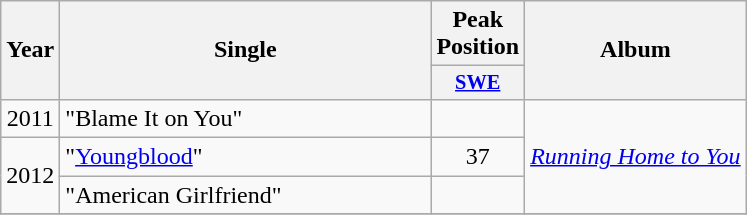<table class="wikitable plainrowheaders" style="text-align:center;" border="1">
<tr>
<th scope="col" rowspan="2">Year</th>
<th scope="col" rowspan="2" style="width:15em;">Single</th>
<th scope="col" colspan="1">Peak Position</th>
<th scope="col" rowspan="2">Album</th>
</tr>
<tr>
<th scope="col" style="width:3em;font-size:85%;"><a href='#'>SWE</a><br></th>
</tr>
<tr>
<td>2011</td>
<td style="text-align:left;">"Blame It on You"</td>
<td></td>
<td style="text-align:left;" rowspan=3><em><a href='#'>Running Home to You</a></em></td>
</tr>
<tr>
<td rowspan=2>2012</td>
<td style="text-align:left;">"<a href='#'>Youngblood</a>"</td>
<td>37</td>
</tr>
<tr>
<td style="text-align:left;">"American Girlfriend"</td>
<td></td>
</tr>
<tr>
</tr>
</table>
